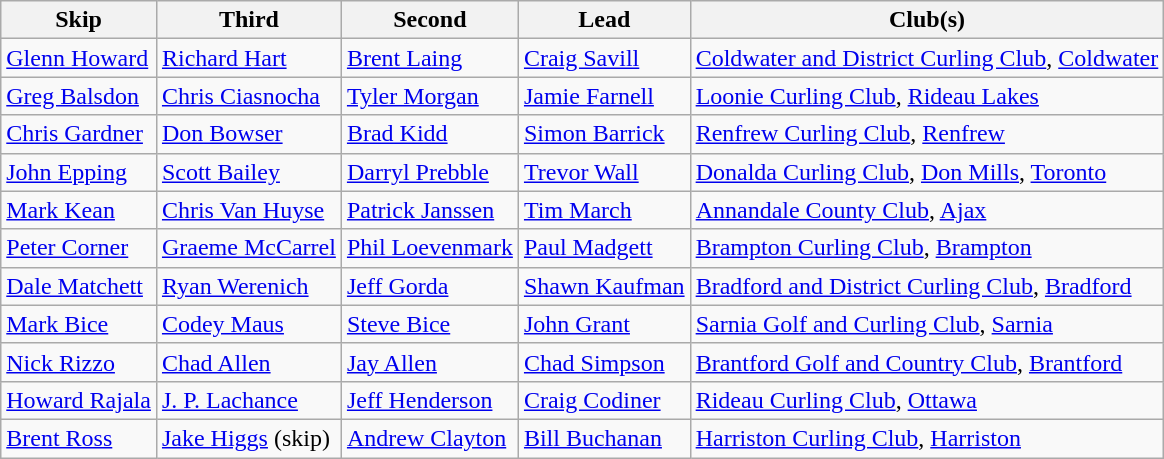<table class="wikitable" border="1">
<tr>
<th>Skip</th>
<th>Third</th>
<th>Second</th>
<th>Lead</th>
<th>Club(s)</th>
</tr>
<tr>
<td><a href='#'>Glenn Howard</a></td>
<td><a href='#'>Richard Hart</a></td>
<td><a href='#'>Brent Laing</a></td>
<td><a href='#'>Craig Savill</a></td>
<td><a href='#'>Coldwater and District Curling Club</a>, <a href='#'>Coldwater</a></td>
</tr>
<tr>
<td><a href='#'>Greg Balsdon</a></td>
<td><a href='#'>Chris Ciasnocha</a></td>
<td><a href='#'>Tyler Morgan</a></td>
<td><a href='#'>Jamie Farnell</a></td>
<td><a href='#'>Loonie Curling Club</a>, <a href='#'>Rideau Lakes</a></td>
</tr>
<tr>
<td><a href='#'>Chris Gardner</a></td>
<td><a href='#'>Don Bowser</a></td>
<td><a href='#'>Brad Kidd</a></td>
<td><a href='#'>Simon Barrick</a></td>
<td><a href='#'>Renfrew Curling Club</a>, <a href='#'>Renfrew</a></td>
</tr>
<tr>
<td><a href='#'>John Epping</a></td>
<td><a href='#'>Scott Bailey</a></td>
<td><a href='#'>Darryl Prebble</a></td>
<td><a href='#'>Trevor Wall</a></td>
<td><a href='#'>Donalda Curling Club</a>, <a href='#'>Don Mills</a>, <a href='#'>Toronto</a></td>
</tr>
<tr>
<td><a href='#'>Mark Kean</a></td>
<td><a href='#'>Chris Van Huyse</a></td>
<td><a href='#'>Patrick Janssen</a></td>
<td><a href='#'>Tim March</a></td>
<td><a href='#'>Annandale County Club</a>, <a href='#'>Ajax</a></td>
</tr>
<tr>
<td><a href='#'>Peter Corner</a></td>
<td><a href='#'>Graeme McCarrel</a></td>
<td><a href='#'>Phil Loevenmark</a></td>
<td><a href='#'>Paul Madgett</a></td>
<td><a href='#'>Brampton Curling Club</a>, <a href='#'>Brampton</a></td>
</tr>
<tr>
<td><a href='#'>Dale Matchett</a></td>
<td><a href='#'>Ryan Werenich</a></td>
<td><a href='#'>Jeff Gorda</a></td>
<td><a href='#'>Shawn Kaufman</a></td>
<td><a href='#'>Bradford and District Curling Club</a>, <a href='#'>Bradford</a></td>
</tr>
<tr>
<td><a href='#'>Mark Bice</a></td>
<td><a href='#'>Codey Maus</a></td>
<td><a href='#'>Steve Bice</a></td>
<td><a href='#'>John Grant</a></td>
<td><a href='#'>Sarnia Golf and Curling Club</a>, <a href='#'>Sarnia</a></td>
</tr>
<tr>
<td><a href='#'>Nick Rizzo</a></td>
<td><a href='#'>Chad Allen</a></td>
<td><a href='#'>Jay Allen</a></td>
<td><a href='#'>Chad Simpson</a></td>
<td><a href='#'>Brantford Golf and Country Club</a>, <a href='#'>Brantford</a></td>
</tr>
<tr>
<td><a href='#'>Howard Rajala</a></td>
<td><a href='#'>J. P. Lachance</a></td>
<td><a href='#'>Jeff Henderson</a></td>
<td><a href='#'>Craig Codiner</a></td>
<td><a href='#'>Rideau Curling Club</a>, <a href='#'>Ottawa</a></td>
</tr>
<tr>
<td><a href='#'>Brent Ross</a></td>
<td><a href='#'>Jake Higgs</a> (skip)</td>
<td><a href='#'>Andrew Clayton</a></td>
<td><a href='#'>Bill Buchanan</a></td>
<td><a href='#'>Harriston Curling Club</a>, <a href='#'>Harriston</a></td>
</tr>
</table>
